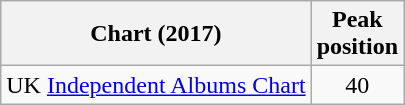<table class="wikitable sortable">
<tr>
<th>Chart (2017)</th>
<th>Peak<br>position</th>
</tr>
<tr>
<td align="left">UK <a href='#'>Independent Albums Chart</a></td>
<td style="text-align:center;">40</td>
</tr>
</table>
